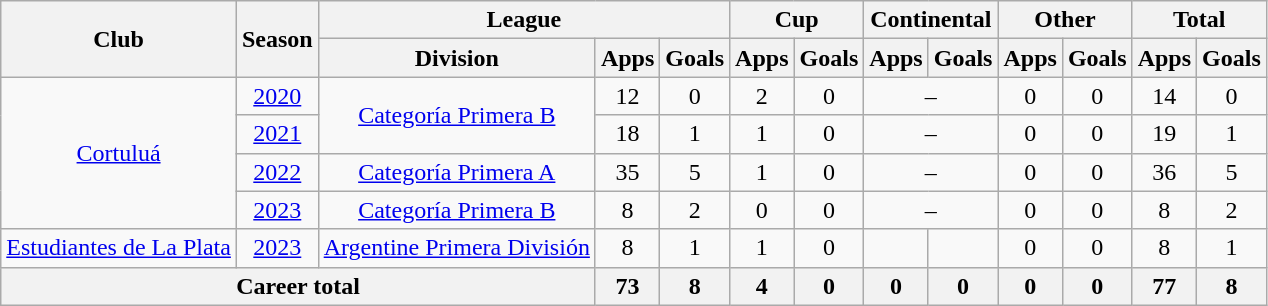<table class=wikitable style=text-align:center>
<tr>
<th rowspan="2">Club</th>
<th rowspan="2">Season</th>
<th colspan="3">League</th>
<th colspan="2">Cup</th>
<th colspan="2">Continental</th>
<th colspan="2">Other</th>
<th colspan="2">Total</th>
</tr>
<tr>
<th>Division</th>
<th>Apps</th>
<th>Goals</th>
<th>Apps</th>
<th>Goals</th>
<th>Apps</th>
<th>Goals</th>
<th>Apps</th>
<th>Goals</th>
<th>Apps</th>
<th>Goals</th>
</tr>
<tr>
<td rowspan="4"><a href='#'>Cortuluá</a></td>
<td><a href='#'>2020</a></td>
<td rowspan="2"><a href='#'>Categoría Primera B</a></td>
<td>12</td>
<td>0</td>
<td>2</td>
<td>0</td>
<td colspan="2">–</td>
<td>0</td>
<td>0</td>
<td>14</td>
<td>0</td>
</tr>
<tr>
<td><a href='#'>2021</a></td>
<td>18</td>
<td>1</td>
<td>1</td>
<td>0</td>
<td colspan="2">–</td>
<td>0</td>
<td>0</td>
<td>19</td>
<td>1</td>
</tr>
<tr>
<td><a href='#'>2022</a></td>
<td><a href='#'>Categoría Primera A</a></td>
<td>35</td>
<td>5</td>
<td>1</td>
<td>0</td>
<td colspan="2">–</td>
<td>0</td>
<td>0</td>
<td>36</td>
<td>5</td>
</tr>
<tr>
<td><a href='#'>2023</a></td>
<td><a href='#'>Categoría Primera B</a></td>
<td>8</td>
<td>2</td>
<td>0</td>
<td>0</td>
<td colspan="2">–</td>
<td>0</td>
<td>0</td>
<td>8</td>
<td>2</td>
</tr>
<tr>
<td><a href='#'>Estudiantes de La Plata</a></td>
<td><a href='#'>2023</a></td>
<td><a href='#'>Argentine Primera División</a></td>
<td>8</td>
<td>1</td>
<td>1</td>
<td>0</td>
<td></td>
<td></td>
<td>0</td>
<td>0</td>
<td>8</td>
<td>1</td>
</tr>
<tr>
<th colspan="3"><strong>Career total</strong></th>
<th>73</th>
<th>8</th>
<th>4</th>
<th>0</th>
<th>0</th>
<th>0</th>
<th>0</th>
<th>0</th>
<th>77</th>
<th>8</th>
</tr>
</table>
